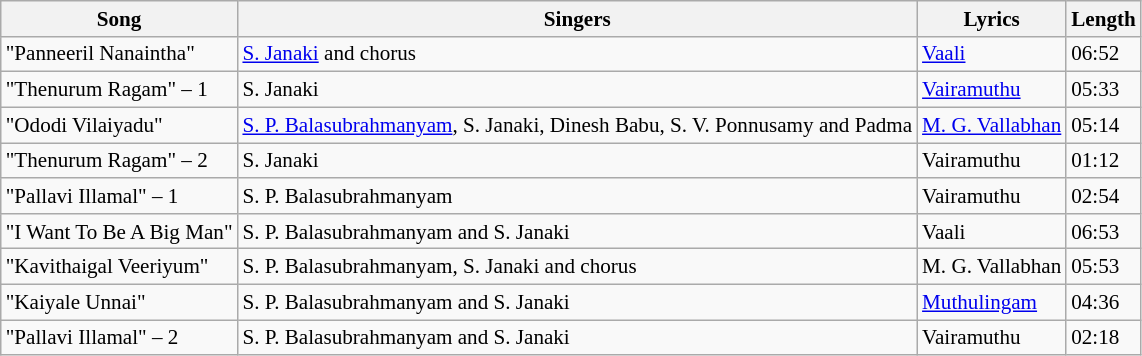<table class="wikitable" style="font-size:88%;">
<tr>
<th>Song</th>
<th>Singers</th>
<th>Lyrics</th>
<th>Length</th>
</tr>
<tr>
<td>"Panneeril Nanaintha"</td>
<td><a href='#'>S. Janaki</a> and chorus</td>
<td><a href='#'>Vaali</a></td>
<td>06:52</td>
</tr>
<tr>
<td>"Thenurum Ragam" – 1</td>
<td>S. Janaki</td>
<td><a href='#'>Vairamuthu</a></td>
<td>05:33</td>
</tr>
<tr>
<td>"Ododi Vilaiyadu"</td>
<td><a href='#'>S. P. Balasubrahmanyam</a>, S. Janaki, Dinesh Babu, S. V. Ponnusamy and Padma</td>
<td><a href='#'>M. G. Vallabhan</a></td>
<td>05:14</td>
</tr>
<tr>
<td>"Thenurum Ragam" – 2</td>
<td>S. Janaki</td>
<td>Vairamuthu</td>
<td>01:12</td>
</tr>
<tr>
<td>"Pallavi Illamal" – 1</td>
<td>S. P. Balasubrahmanyam</td>
<td>Vairamuthu</td>
<td>02:54</td>
</tr>
<tr>
<td>"I Want To Be A Big Man"</td>
<td>S. P. Balasubrahmanyam and S. Janaki</td>
<td>Vaali</td>
<td>06:53</td>
</tr>
<tr>
<td>"Kavithaigal Veeriyum"</td>
<td>S. P. Balasubrahmanyam, S. Janaki and chorus</td>
<td>M. G. Vallabhan</td>
<td>05:53</td>
</tr>
<tr>
<td>"Kaiyale Unnai"</td>
<td>S. P. Balasubrahmanyam and S. Janaki</td>
<td><a href='#'>Muthulingam</a></td>
<td>04:36</td>
</tr>
<tr>
<td>"Pallavi Illamal" – 2</td>
<td>S. P. Balasubrahmanyam and S. Janaki</td>
<td>Vairamuthu</td>
<td>02:18</td>
</tr>
</table>
